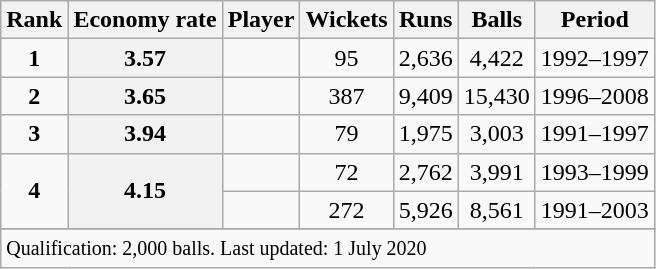<table class="wikitable plainrowheaders sortable">
<tr>
<th scope=col>Rank</th>
<th scope=col>Economy rate</th>
<th scope=col>Player</th>
<th scope=col>Wickets</th>
<th scope=col>Runs</th>
<th scope=col>Balls</th>
<th scope=col>Period</th>
</tr>
<tr>
<td align=center><strong>1</strong></td>
<th scope=row style=text-align:center;>3.57</th>
<td></td>
<td align=center>95</td>
<td align=center>2,636</td>
<td align=center>4,422</td>
<td>1992–1997</td>
</tr>
<tr>
<td align=center><strong>2</strong></td>
<th scope=row style=text-align:center;>3.65</th>
<td></td>
<td align=center>387</td>
<td align=center>9,409</td>
<td align=center>15,430</td>
<td>1996–2008</td>
</tr>
<tr>
<td align=center><strong>3</strong></td>
<th scope=row style=text-align:center;>3.94</th>
<td></td>
<td align=center>79</td>
<td align=center>1,975</td>
<td align=center>3,003</td>
<td>1991–1997</td>
</tr>
<tr>
<td align=center rowspan=2><strong>4</strong></td>
<th scope=row style=text-align:center; rowspan=2>4.15</th>
<td></td>
<td align=center>72</td>
<td align=center>2,762</td>
<td align=center>3,991</td>
<td>1993–1999</td>
</tr>
<tr>
<td></td>
<td align=center>272</td>
<td align=center>5,926</td>
<td align=center>8,561</td>
<td>1991–2003</td>
</tr>
<tr>
</tr>
<tr class=sortbottom>
<td colspan=7><small>Qualification: 2,000 balls. Last updated: 1 July 2020</small></td>
</tr>
</table>
